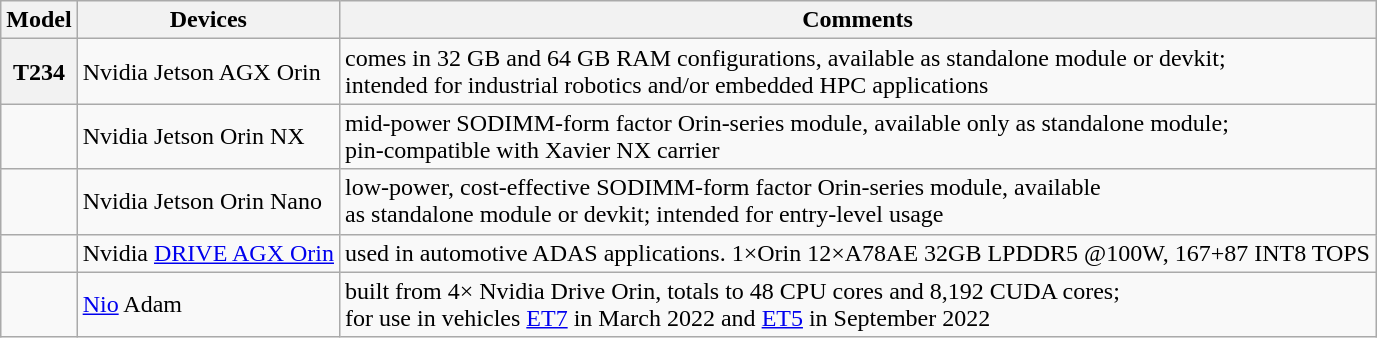<table class="wikitable">
<tr>
<th>Model</th>
<th>Devices</th>
<th>Comments</th>
</tr>
<tr>
<th>T234</th>
<td>Nvidia Jetson AGX Orin</td>
<td>comes in 32 GB and 64 GB RAM configurations, available as standalone module or devkit;<br>intended for industrial robotics and/or embedded HPC applications</td>
</tr>
<tr>
<td></td>
<td>Nvidia Jetson Orin NX</td>
<td>mid-power SODIMM-form factor Orin-series module, available only as standalone module; <br>pin-compatible with Xavier NX carrier</td>
</tr>
<tr>
<td></td>
<td>Nvidia Jetson Orin Nano</td>
<td>low-power, cost-effective SODIMM-form factor Orin-series module, available <br>as standalone module or devkit; intended for entry-level usage</td>
</tr>
<tr>
<td></td>
<td>Nvidia <a href='#'>DRIVE AGX Orin</a></td>
<td>used in automotive ADAS applications. 1×Orin 12×A78AE 32GB LPDDR5 @100W, 167+87 INT8 TOPS</td>
</tr>
<tr>
<td></td>
<td><a href='#'>Nio</a> Adam</td>
<td>built from 4× Nvidia Drive Orin, totals to 48 CPU cores and 8,192 CUDA cores; <br>for use in vehicles <a href='#'>ET7</a> in March 2022 and <a href='#'>ET5</a> in September 2022</td>
</tr>
</table>
